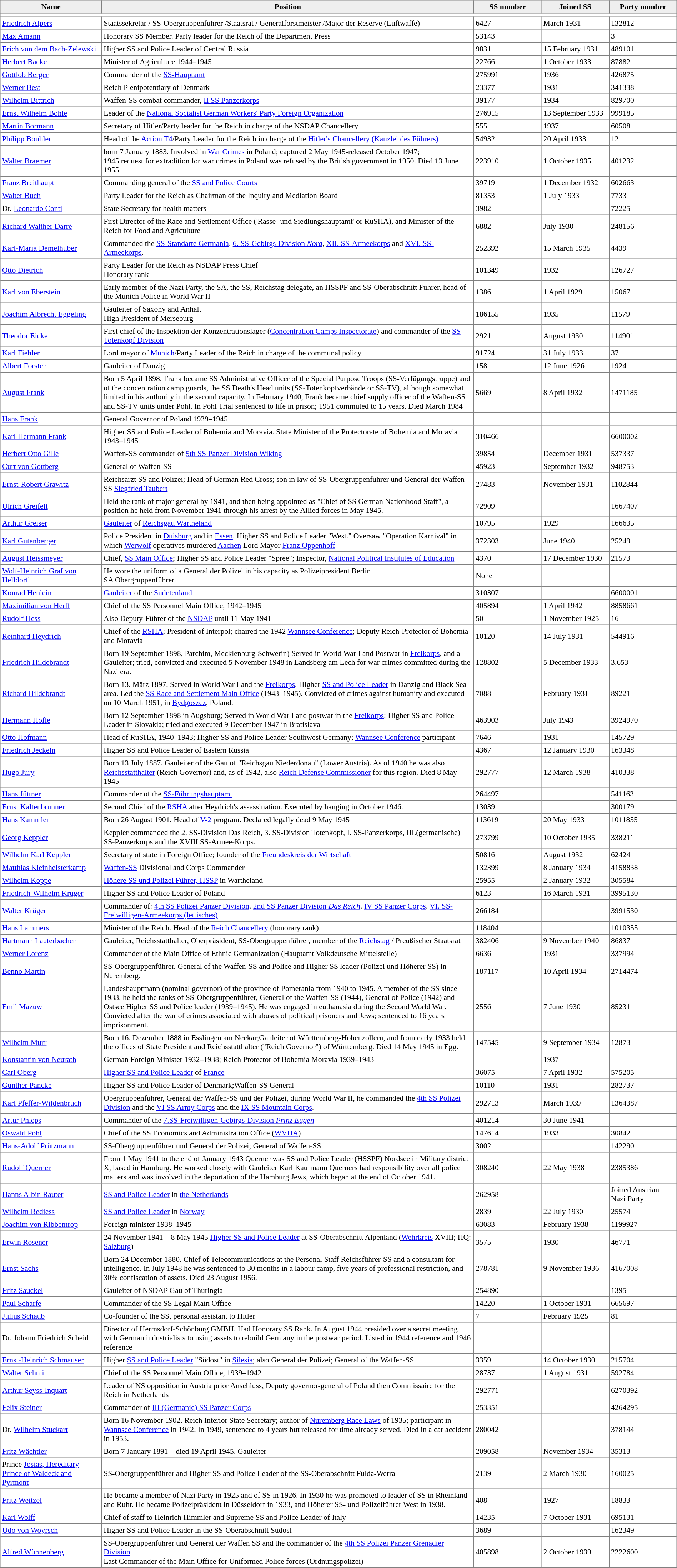<table align="center" border="1" cellpadding="3" cellspacing="0" style="font-size: 90%; border: gray solid 1px; border-collapse: collapse; text-align: middle;">
<tr>
<th bgcolor="#efefef" style="width: 15%">Name</th>
<th bgcolor="#efefef" style="width: 55%">Position</th>
<th bgcolor="#efefef" style="width: 10%">SS number</th>
<th bgcolor="#efefef" style="width: 10%">Joined SS</th>
<th bgcolor="#efefef" style="width: 10%">Party number</th>
</tr>
<tr>
<td colspan=5></td>
</tr>
<tr>
<td><a href='#'>Friedrich Alpers</a></td>
<td>Staatssekretär / SS-Obergruppenführer /Staatsrat / Generalforstmeister /Major der Reserve (Luftwaffe)</td>
<td>6427</td>
<td>March 1931</td>
<td>132812</td>
</tr>
<tr>
<td><a href='#'>Max Amann</a></td>
<td>Honorary SS Member. Party leader for the Reich of the Department Press</td>
<td>53143</td>
<td></td>
<td>3</td>
</tr>
<tr>
<td><a href='#'>Erich von dem Bach-Zelewski</a></td>
<td>Higher SS and Police Leader of Central Russia</td>
<td>9831</td>
<td>15 February 1931</td>
<td>489101</td>
</tr>
<tr>
<td><a href='#'>Herbert Backe</a></td>
<td>Minister of Agriculture 1944–1945</td>
<td>22766</td>
<td>1 October 1933</td>
<td>87882</td>
</tr>
<tr>
<td><a href='#'>Gottlob Berger</a></td>
<td>Commander of the <a href='#'>SS-Hauptamt</a></td>
<td>275991</td>
<td>1936</td>
<td>426875</td>
</tr>
<tr>
<td><a href='#'>Werner Best</a></td>
<td>Reich Plenipotentiary of Denmark</td>
<td>23377</td>
<td>1931</td>
<td>341338</td>
</tr>
<tr>
<td><a href='#'>Wilhelm Bittrich</a></td>
<td>Waffen-SS combat commander, <a href='#'>II SS Panzerkorps</a></td>
<td>39177</td>
<td>1934</td>
<td>829700</td>
</tr>
<tr>
<td><a href='#'>Ernst Wilhelm Bohle</a></td>
<td>Leader of the <a href='#'>National Socialist German Workers' Party Foreign Organization</a></td>
<td>276915</td>
<td>13 September 1933</td>
<td>999185</td>
</tr>
<tr>
<td><a href='#'>Martin Bormann</a></td>
<td>Secretary of Hitler/Party leader for the Reich in charge of the NSDAP Chancellery</td>
<td>555</td>
<td>1937</td>
<td>60508</td>
</tr>
<tr>
<td><a href='#'>Philipp Bouhler</a></td>
<td>Head of the <a href='#'>Action T4</a>/Party Leader for the Reich in charge of the <a href='#'>Hitler's Chancellery (Kanzlei des Führers)</a></td>
<td>54932</td>
<td>20 April 1933</td>
<td>12</td>
</tr>
<tr>
<td><a href='#'>Walter Braemer</a></td>
<td>born 7 January 1883. Involved in <a href='#'>War Crimes</a> in Poland; captured 2 May 1945-released October 1947; <br>1945 request for extradition for war crimes in Poland was refused by the British government in 1950. Died 13 June 1955</td>
<td>223910</td>
<td>1 October 1935</td>
<td>401232</td>
</tr>
<tr>
<td><a href='#'>Franz Breithaupt</a></td>
<td>Commanding general of the <a href='#'>SS and Police Courts</a></td>
<td>39719</td>
<td>1 December 1932</td>
<td>602663</td>
</tr>
<tr>
<td><a href='#'>Walter Buch</a></td>
<td>Party Leader for the Reich as Chairman of the Inquiry and Mediation Board</td>
<td>81353</td>
<td>1 July 1933</td>
<td>7733</td>
</tr>
<tr>
<td>Dr. <a href='#'>Leonardo Conti</a></td>
<td>State Secretary for health matters</td>
<td>3982</td>
<td></td>
<td>72225</td>
</tr>
<tr>
<td><a href='#'>Richard Walther Darré</a></td>
<td>First Director of the Race and Settlement Office ('Rasse- und Siedlungshauptamt' or RuSHA), and Minister of the Reich for Food and Agriculture</td>
<td>6882</td>
<td>July 1930</td>
<td>248156</td>
</tr>
<tr>
<td><a href='#'>Karl-Maria Demelhuber</a></td>
<td>Commanded the <a href='#'>SS-Standarte Germania</a>, <a href='#'>6. SS-Gebirgs-Division <em>Nord</em></a>, <a href='#'>XII. SS-Armeekorps</a> and <a href='#'>XVI. SS-Armeekorps</a>.</td>
<td>252392</td>
<td>15 March 1935</td>
<td>4439</td>
</tr>
<tr>
<td><a href='#'>Otto Dietrich</a></td>
<td>Party Leader for the Reich as NSDAP Press Chief<br>Honorary rank</td>
<td>101349</td>
<td>1932</td>
<td>126727</td>
</tr>
<tr>
<td><a href='#'>Karl von Eberstein</a></td>
<td>Early member of the Nazi Party, the SA, the SS, Reichstag delegate, an HSSPF and SS-Oberabschnitt Führer, head of the Munich Police in World War II</td>
<td>1386</td>
<td>1 April 1929</td>
<td>15067</td>
</tr>
<tr>
<td><a href='#'>Joachim Albrecht Eggeling</a></td>
<td>Gauleiter of Saxony and Anhalt<br>High President of Merseburg</td>
<td>186155</td>
<td>1935</td>
<td>11579</td>
</tr>
<tr>
<td><a href='#'>Theodor Eicke</a></td>
<td>First chief of the Inspektion der Konzentrationslager (<a href='#'>Concentration Camps Inspectorate</a>) and commander of the <a href='#'>SS Totenkopf Division</a></td>
<td>2921</td>
<td>August 1930</td>
<td>114901</td>
</tr>
<tr>
<td><a href='#'>Karl Fiehler</a></td>
<td>Lord mayor of <a href='#'>Munich</a>/Party Leader of the Reich in charge of the communal policy</td>
<td>91724</td>
<td>31 July 1933</td>
<td>37</td>
</tr>
<tr>
<td><a href='#'>Albert Forster</a></td>
<td>Gauleiter of Danzig</td>
<td>158</td>
<td>12 June 1926</td>
<td>1924</td>
</tr>
<tr>
<td><a href='#'>August Frank</a></td>
<td>Born 5 April 1898. Frank became SS Administrative Officer of the Special Purpose Troops (SS-Verfügungstruppe) and of the concentration camp guards, the SS Death's Head units (SS-Totenkopfverbände or SS-TV), although somewhat limited in his authority in the second capacity. In February 1940, Frank became chief supply officer of the Waffen-SS and SS-TV units under Pohl. In Pohl Trial sentenced to life in prison; 1951 commuted to 15 years. Died March 1984</td>
<td>5669</td>
<td>8 April 1932</td>
<td>1471185</td>
</tr>
<tr>
<td><a href='#'>Hans Frank</a></td>
<td>General Governor of Poland 1939–1945</td>
<td></td>
<td></td>
<td></td>
</tr>
<tr>
<td><a href='#'>Karl Hermann Frank</a></td>
<td>Higher SS and Police Leader of Bohemia and Moravia. State Minister of the Protectorate of Bohemia and Moravia 1943–1945</td>
<td>310466</td>
<td></td>
<td>6600002</td>
</tr>
<tr>
<td><a href='#'>Herbert Otto Gille</a></td>
<td>Waffen-SS commander of <a href='#'>5th SS Panzer Division Wiking</a></td>
<td>39854</td>
<td>December 1931</td>
<td>537337</td>
</tr>
<tr>
<td><a href='#'>Curt von Gottberg</a></td>
<td>General of Waffen-SS</td>
<td>45923</td>
<td>September 1932</td>
<td>948753</td>
</tr>
<tr>
<td><a href='#'>Ernst-Robert Grawitz</a></td>
<td>Reichsarzt SS and Polizei; Head of German Red Cross; son in law of SS-Obergruppenführer und General der Waffen-SS <a href='#'>Siegfried Taubert</a></td>
<td>27483</td>
<td>November 1931</td>
<td>1102844</td>
</tr>
<tr>
<td><a href='#'>Ulrich Greifelt</a></td>
<td>Held the rank of major general by 1941, and then being appointed as "Chief of SS German Nationhood Staff", a position he held from November 1941 through his arrest by the Allied forces in May 1945.</td>
<td>72909</td>
<td></td>
<td>1667407</td>
</tr>
<tr>
<td><a href='#'>Arthur Greiser</a></td>
<td><a href='#'>Gauleiter</a> of <a href='#'>Reichsgau Wartheland</a></td>
<td>10795</td>
<td>1929</td>
<td>166635</td>
</tr>
<tr>
<td><a href='#'>Karl Gutenberger</a></td>
<td>Police President in <a href='#'>Duisburg</a> and in <a href='#'>Essen</a>. Higher SS and Police Leader "West." Oversaw "Operation Karnival" in which <a href='#'>Werwolf</a> operatives murdered <a href='#'>Aachen</a> Lord Mayor <a href='#'>Franz Oppenhoff</a></td>
<td>372303</td>
<td>June 1940</td>
<td>25249</td>
</tr>
<tr>
<td><a href='#'>August Heissmeyer</a></td>
<td>Chief, <a href='#'>SS Main Office</a>; Higher SS and Police Leader "Spree"; Inspector, <a href='#'>National Political Institutes of Education</a></td>
<td>4370</td>
<td>17 December 1930</td>
<td>21573</td>
</tr>
<tr>
<td><a href='#'>Wolf-Heinrich Graf von Helldorf</a></td>
<td>He wore the uniform of a General der Polizei in his capacity as Polizeipresident Berlin<br>SA Obergruppenführer</td>
<td>None</td>
<td></td>
<td></td>
</tr>
<tr>
<td><a href='#'>Konrad Henlein</a></td>
<td><a href='#'>Gauleiter</a> of the <a href='#'>Sudetenland</a></td>
<td>310307</td>
<td></td>
<td>6600001</td>
</tr>
<tr>
<td><a href='#'>Maximilian von Herff</a></td>
<td>Chief of the SS Personnel Main Office, 1942–1945</td>
<td>405894</td>
<td>1 April 1942</td>
<td>8858661</td>
</tr>
<tr>
<td><a href='#'>Rudolf Hess</a></td>
<td>Also Deputy-Führer of the <a href='#'>NSDAP</a> until 11 May 1941</td>
<td>50</td>
<td>1 November 1925</td>
<td>16</td>
</tr>
<tr>
<td><a href='#'>Reinhard Heydrich</a></td>
<td>Chief of the <a href='#'>RSHA</a>; President of Interpol; chaired the 1942 <a href='#'>Wannsee Conference</a>; Deputy Reich-Protector of Bohemia and Moravia</td>
<td>10120</td>
<td>14 July 1931</td>
<td>544916</td>
</tr>
<tr>
<td><a href='#'>Friedrich Hildebrandt</a></td>
<td>Born 19 September 1898, Parchim, Mecklenburg-Schwerin) Served in World War I and Postwar in <a href='#'>Freikorps</a>, and a Gauleiter; tried, convicted and executed 5 November 1948 in Landsberg am Lech for war crimes committed during the Nazi era.</td>
<td>128802</td>
<td>5 December 1933</td>
<td>3.653</td>
</tr>
<tr>
<td><a href='#'>Richard Hildebrandt</a></td>
<td>Born 13. März 1897. Served in World War I and the <a href='#'>Freikorps</a>. Higher <a href='#'>SS and Police Leader</a> in Danzig and Black Sea area. Led the <a href='#'>SS Race and Settlement Main Office</a> (1943–1945). Convicted of crimes against humanity and executed on 10 March 1951, in <a href='#'>Bydgoszcz</a>, Poland.</td>
<td>7088</td>
<td>February 1931</td>
<td>89221</td>
</tr>
<tr>
<td><a href='#'>Hermann Höfle</a></td>
<td>Born 12 September 1898 in Augsburg; Served in World War I and postwar in the <a href='#'>Freikorps</a>; Higher SS and Police Leader in Slovakia; tried and executed 9 December 1947 in Bratislava</td>
<td>463903</td>
<td>July 1943</td>
<td>3924970</td>
</tr>
<tr>
<td><a href='#'>Otto Hofmann</a></td>
<td>Head of RuSHA, 1940–1943; Higher SS and Police Leader Southwest Germany; <a href='#'>Wannsee Conference</a> participant</td>
<td>7646</td>
<td>1931</td>
<td>145729</td>
</tr>
<tr>
<td><a href='#'>Friedrich Jeckeln</a></td>
<td>Higher SS and Police Leader of Eastern Russia</td>
<td>4367</td>
<td>12 January 1930</td>
<td>163348</td>
</tr>
<tr>
<td><a href='#'>Hugo Jury</a></td>
<td>Born 13 July 1887. Gauleiter of the Gau of "Reichsgau Niederdonau" (Lower Austria). As of 1940 he was also <a href='#'>Reichsstatthalter</a> (Reich Governor) and, as of 1942, also <a href='#'>Reich Defense Commissioner</a> for this region. Died 8 May 1945</td>
<td>292777</td>
<td>12 March 1938</td>
<td>410338</td>
</tr>
<tr>
<td><a href='#'>Hans Jüttner</a></td>
<td>Commander of the <a href='#'>SS-Führungshauptamt</a></td>
<td>264497</td>
<td></td>
<td>541163</td>
</tr>
<tr>
<td><a href='#'>Ernst Kaltenbrunner</a></td>
<td>Second Chief of the <a href='#'>RSHA</a> after Heydrich's assassination. Executed by hanging in October 1946.</td>
<td>13039</td>
<td></td>
<td>300179</td>
</tr>
<tr>
<td><a href='#'>Hans Kammler</a></td>
<td>Born 26 August 1901. Head of <a href='#'>V-2</a> program. Declared legally dead 9 May 1945</td>
<td>113619</td>
<td>20 May 1933</td>
<td>1011855</td>
</tr>
<tr>
<td><a href='#'>Georg Keppler</a></td>
<td>Keppler commanded the 2. SS-Division Das Reich, 3. SS-Division Totenkopf, I. SS-Panzerkorps, III.(germanische) SS-Panzerkorps and the XVIII.SS-Armee-Korps.</td>
<td>273799</td>
<td>10 October 1935</td>
<td>338211</td>
</tr>
<tr>
<td><a href='#'>Wilhelm Karl Keppler</a></td>
<td>Secretary of state in Foreign Office; founder of the <a href='#'>Freundeskreis der Wirtschaft</a></td>
<td>50816</td>
<td>August 1932</td>
<td>62424</td>
</tr>
<tr>
<td><a href='#'>Matthias Kleinheisterkamp</a></td>
<td><a href='#'>Waffen-SS</a> Divisional and Corps Commander</td>
<td>132399</td>
<td>8 January 1934</td>
<td>4158838</td>
</tr>
<tr>
<td><a href='#'>Wilhelm Koppe</a></td>
<td><a href='#'>Höhere SS und Polizei Führer, HSSP</a> in Wartheland</td>
<td>25955</td>
<td>2 January 1932</td>
<td>305584</td>
</tr>
<tr>
<td><a href='#'>Friedrich-Wilhelm Krüger</a></td>
<td>Higher SS and Police Leader of Poland</td>
<td>6123</td>
<td>16 March 1931</td>
<td>3995130</td>
</tr>
<tr>
<td><a href='#'>Walter Krüger</a></td>
<td>Commander of: <a href='#'>4th SS Polizei Panzer Division</a>. <a href='#'>2nd SS Panzer Division <em>Das Reich</em></a>. <a href='#'>IV SS Panzer Corps</a>. <a href='#'>VI. SS-Freiwilligen-Armeekorps (lettisches)</a></td>
<td>266184</td>
<td></td>
<td>3991530</td>
</tr>
<tr>
<td><a href='#'>Hans Lammers</a></td>
<td>Minister of the Reich. Head of the <a href='#'>Reich Chancellery</a> (honorary rank)</td>
<td>118404</td>
<td></td>
<td>1010355</td>
</tr>
<tr>
<td><a href='#'>Hartmann Lauterbacher</a></td>
<td>Gauleiter, Reichsstatthalter, Oberpräsident, SS-Obergruppenführer, member of the <a href='#'>Reichstag</a> / Preußischer Staatsrat</td>
<td>382406</td>
<td>9 November 1940</td>
<td>86837</td>
</tr>
<tr>
<td><a href='#'>Werner Lorenz</a></td>
<td>Commander of the Main Office of Ethnic Germanization (Hauptamt Volkdeutsche Mittelstelle)</td>
<td>6636</td>
<td>1931</td>
<td>337994</td>
</tr>
<tr>
<td><a href='#'>Benno Martin</a></td>
<td>SS-Obergruppenführer, General of the Waffen-SS and Police and Higher SS leader (Polizei und Höherer SS) in Nuremberg.</td>
<td>187117</td>
<td>10 April 1934</td>
<td>2714474</td>
</tr>
<tr>
<td><a href='#'>Emil Mazuw</a></td>
<td>Landeshauptmann (nominal governor) of the province of Pomerania from 1940 to 1945. A member of the SS since 1933, he held the ranks of SS-Obergruppenführer, General of the Waffen-SS (1944), General of Police (1942) and Ostsee Higher SS and Police leader (1939–1945). He was engaged in euthanasia during the Second World War. Convicted after the war of crimes associated with abuses of political prisoners and Jews; sentenced to 16 years imprisonment.</td>
<td>2556</td>
<td>7 June 1930</td>
<td>85231</td>
</tr>
<tr>
<td><a href='#'>Wilhelm Murr</a></td>
<td>Born 16. Dezember 1888 in Esslingen am Neckar;Gauleiter of Württemberg-Hohenzollern, and from early 1933 held the offices of State President and Reichsstatthalter ("Reich Governor") of Württemberg. Died 14 May 1945 in Egg.</td>
<td>147545</td>
<td>9 September 1934</td>
<td>12873</td>
</tr>
<tr>
<td><a href='#'>Konstantin von Neurath</a></td>
<td>German Foreign Minister 1932–1938; Reich Protector of Bohemia Moravia 1939–1943</td>
<td></td>
<td>1937</td>
<td></td>
</tr>
<tr>
<td><a href='#'>Carl Oberg</a></td>
<td><a href='#'>Higher SS and Police Leader</a> of <a href='#'>France</a></td>
<td>36075</td>
<td>7 April 1932</td>
<td>575205</td>
</tr>
<tr>
<td><a href='#'>Günther Pancke</a></td>
<td>Higher SS and Police Leader of Denmark;Waffen-SS General</td>
<td>10110</td>
<td>1931</td>
<td>282737</td>
</tr>
<tr>
<td><a href='#'>Karl Pfeffer-Wildenbruch</a></td>
<td>Obergruppenführer, General der Waffen-SS und der Polizei, during World War II, he commanded the <a href='#'>4th SS Polizei Division</a> and the <a href='#'>VI SS Army Corps</a> and the <a href='#'>IX SS Mountain Corps</a>.</td>
<td>292713</td>
<td>March 1939</td>
<td>1364387</td>
</tr>
<tr>
<td><a href='#'>Artur Phleps</a></td>
<td>Commander of the <a href='#'>7.SS-Freiwilligen-Gebirgs-Division <em>Prinz Eugen</em></a></td>
<td>401214</td>
<td>30 June 1941</td>
<td></td>
</tr>
<tr>
<td><a href='#'>Oswald Pohl</a></td>
<td>Chief of the SS Economics and Administration Office (<a href='#'>WVHA</a>)</td>
<td>147614</td>
<td>1933</td>
<td>30842</td>
</tr>
<tr>
<td><a href='#'>Hans-Adolf Prützmann</a></td>
<td>SS-Obergruppenführer und General der Polizei; General of Waffen-SS</td>
<td>3002</td>
<td></td>
<td>142290</td>
</tr>
<tr>
<td><a href='#'>Rudolf Querner</a></td>
<td>From 1 May 1941 to the end of January 1943 Querner was SS and Police Leader (HSSPF) Nordsee in Military district X, based in Hamburg. He worked closely with Gauleiter Karl Kaufmann Querners had responsibility over all police matters and was involved in the deportation of the Hamburg Jews, which began at the end of October 1941.</td>
<td>308240</td>
<td>22 May 1938</td>
<td>2385386</td>
</tr>
<tr>
<td><a href='#'>Hanns Albin Rauter</a></td>
<td><a href='#'>SS and Police Leader</a> in <a href='#'>the Netherlands</a></td>
<td>262958</td>
<td></td>
<td>Joined Austrian Nazi Party</td>
</tr>
<tr>
<td><a href='#'>Wilhelm Rediess</a></td>
<td><a href='#'>SS and Police Leader</a> in <a href='#'>Norway</a></td>
<td>2839</td>
<td>22 July 1930</td>
<td>25574</td>
</tr>
<tr>
<td><a href='#'>Joachim von Ribbentrop</a></td>
<td>Foreign minister 1938–1945</td>
<td>63083</td>
<td>February 1938</td>
<td>1199927</td>
</tr>
<tr>
<td><a href='#'>Erwin Rösener</a></td>
<td>24 November 1941 – 8 May 1945 <a href='#'>Higher SS and Police Leader</a> at SS-Oberabschnitt Alpenland (<a href='#'>Wehrkreis</a> XVIII; HQ: <a href='#'>Salzburg</a>)</td>
<td>3575</td>
<td>1930</td>
<td>46771</td>
</tr>
<tr>
<td><a href='#'>Ernst Sachs</a></td>
<td>Born 24 December 1880.  Chief of Telecommunications at the Personal Staff Reichsführer-SS  and a consultant for intelligence. In July 1948 he was sentenced to 30 months in a labour camp, five years of professional restriction, and 30% confiscation of assets. Died 23 August 1956.</td>
<td>278781</td>
<td>9 November 1936</td>
<td>4167008</td>
</tr>
<tr>
<td><a href='#'>Fritz Sauckel</a></td>
<td>Gauleiter of NSDAP Gau of Thuringia</td>
<td>254890</td>
<td></td>
<td>1395</td>
</tr>
<tr>
<td><a href='#'>Paul Scharfe</a></td>
<td>Commander of the SS Legal Main Office</td>
<td>14220</td>
<td>1 October 1931</td>
<td>665697</td>
</tr>
<tr>
<td><a href='#'>Julius Schaub</a></td>
<td>Co-founder of the SS, personal assistant to Hitler</td>
<td>7</td>
<td>February 1925</td>
<td>81</td>
</tr>
<tr>
<td>Dr. Johann Friedrich Scheid</td>
<td>Director of Hermsdorf-Schönburg GMBH. Had Honorary SS Rank. In August 1944 presided over a secret meeting with German industrialists to using assets to rebuild Germany in the postwar period. Listed in 1944 reference and 1946 reference</td>
<td></td>
<td></td>
<td></td>
</tr>
<tr>
<td><a href='#'>Ernst-Heinrich Schmauser</a></td>
<td>Higher <a href='#'>SS and Police Leader</a> "Südost" in <a href='#'>Silesia</a>; also General der Polizei; General of the Waffen-SS</td>
<td>3359</td>
<td>14 October 1930</td>
<td>215704</td>
</tr>
<tr>
<td><a href='#'>Walter Schmitt</a></td>
<td>Chief of the SS Personnel Main Office, 1939–1942</td>
<td>28737</td>
<td>1 August 1931</td>
<td>592784</td>
</tr>
<tr>
<td><a href='#'>Arthur Seyss-Inquart</a></td>
<td>Leader of NS opposition in Austria prior Anschluss, Deputy governor-general of Poland then Commissaire for the Reich in Netherlands</td>
<td>292771</td>
<td></td>
<td>6270392</td>
</tr>
<tr>
<td><a href='#'>Felix Steiner</a></td>
<td>Commander of <a href='#'>III (Germanic) SS Panzer Corps</a></td>
<td>253351</td>
<td></td>
<td>4264295</td>
</tr>
<tr>
<td>Dr. <a href='#'>Wilhelm Stuckart</a></td>
<td>Born 16 November 1902. Reich Interior State Secretary; author of <a href='#'>Nuremberg Race Laws</a> of 1935; participant in <a href='#'>Wannsee Conference</a> in 1942. In 1949, sentenced to 4 years but released for time already served. Died in a car accident in 1953.</td>
<td>280042</td>
<td></td>
<td>378144</td>
</tr>
<tr>
<td><a href='#'>Fritz Wächtler</a></td>
<td>Born 7 January 1891 – died 19 April 1945. Gauleiter</td>
<td>209058</td>
<td>November 1934</td>
<td>35313</td>
</tr>
<tr>
<td>Prince <a href='#'>Josias, Hereditary Prince of Waldeck and Pyrmont</a></td>
<td>SS-Obergruppenführer and Higher SS and Police Leader of the SS-Oberabschnitt Fulda-Werra</td>
<td>2139</td>
<td>2 March 1930</td>
<td>160025</td>
</tr>
<tr>
<td><a href='#'>Fritz Weitzel</a></td>
<td>He became a member of Nazi Party in 1925 and of SS in 1926. In 1930 he was promoted to leader of SS in Rheinland and Ruhr. He became Polizeipräsident in Düsseldorf in 1933, and Höherer SS- und Polizeiführer West in 1938.</td>
<td>408</td>
<td>1927</td>
<td>18833</td>
</tr>
<tr>
<td><a href='#'>Karl Wolff</a></td>
<td>Chief of staff to Heinrich Himmler and Supreme SS and Police Leader of Italy</td>
<td>14235</td>
<td>7 October 1931</td>
<td>695131</td>
</tr>
<tr>
<td><a href='#'>Udo von Woyrsch</a></td>
<td>Higher SS and Police Leader in the SS-Oberabschnitt Südost</td>
<td>3689</td>
<td></td>
<td>162349</td>
</tr>
<tr>
<td><a href='#'>Alfred Wünnenberg</a></td>
<td>SS-Obergruppenführer und General der Waffen SS and the commander of the <a href='#'>4th SS Polizei Panzer Grenadier Division</a><br>Last Commander of the Main Office for Uniformed Police forces (Ordnungspolizei)</td>
<td>405898</td>
<td>2 October 1939</td>
<td>2222600</td>
</tr>
<tr>
</tr>
</table>
